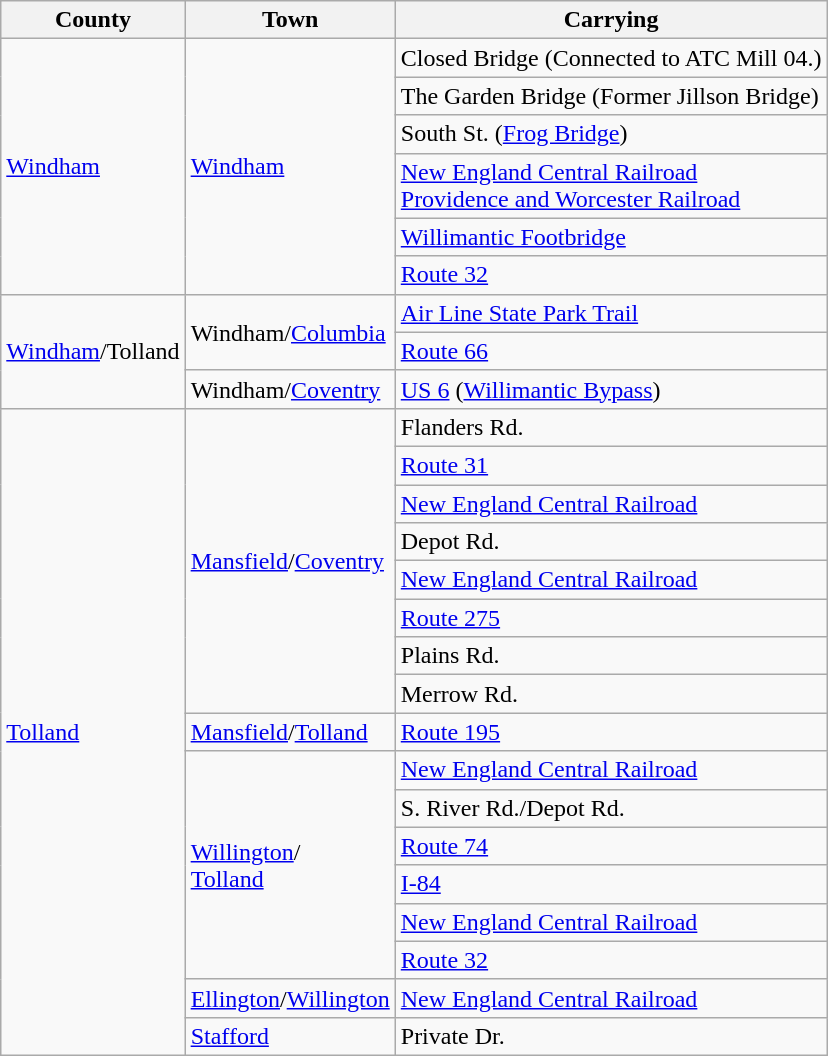<table class="wikitable">
<tr>
<th>County</th>
<th>Town</th>
<th>Carrying</th>
</tr>
<tr>
<td rowspan="6"><a href='#'>Windham</a></td>
<td rowspan="6"><a href='#'>Windham</a></td>
<td>Closed Bridge (Connected to ATC Mill 04.)</td>
</tr>
<tr>
<td>The Garden Bridge (Former Jillson Bridge)</td>
</tr>
<tr>
<td>South St. (<a href='#'>Frog Bridge</a>)</td>
</tr>
<tr>
<td> <a href='#'>New England Central Railroad</a><br> <a href='#'>Providence and Worcester Railroad</a></td>
</tr>
<tr>
<td><a href='#'>Willimantic Footbridge</a></td>
</tr>
<tr>
<td> <a href='#'>Route 32</a></td>
</tr>
<tr>
<td rowspan="3"><a href='#'>Windham</a>/Tolland</td>
<td rowspan="2">Windham/<a href='#'>Columbia</a></td>
<td> <a href='#'>Air Line State Park Trail</a></td>
</tr>
<tr>
<td> <a href='#'>Route 66</a></td>
</tr>
<tr>
<td>Windham/<a href='#'>Coventry</a></td>
<td> <a href='#'>US 6</a> (<a href='#'>Willimantic Bypass</a>)</td>
</tr>
<tr>
<td rowspan="17"><a href='#'>Tolland</a></td>
<td rowspan="8"><a href='#'>Mansfield</a>/<a href='#'>Coventry</a></td>
<td>Flanders Rd.</td>
</tr>
<tr>
<td> <a href='#'>Route 31</a></td>
</tr>
<tr>
<td> <a href='#'>New England Central Railroad</a></td>
</tr>
<tr>
<td>Depot Rd.</td>
</tr>
<tr>
<td> <a href='#'>New England Central Railroad</a></td>
</tr>
<tr>
<td> <a href='#'>Route 275</a></td>
</tr>
<tr>
<td>Plains Rd.</td>
</tr>
<tr>
<td>Merrow Rd.</td>
</tr>
<tr>
<td><a href='#'>Mansfield</a>/<a href='#'>Tolland</a></td>
<td> <a href='#'>Route 195</a></td>
</tr>
<tr>
<td rowspan="6"><a href='#'>Willington</a>/<br><a href='#'>Tolland</a></td>
<td> <a href='#'>New England Central Railroad</a></td>
</tr>
<tr>
<td>S. River Rd./Depot Rd.</td>
</tr>
<tr>
<td> <a href='#'>Route 74</a></td>
</tr>
<tr>
<td> <a href='#'>I-84</a></td>
</tr>
<tr>
<td> <a href='#'>New England Central Railroad</a></td>
</tr>
<tr>
<td> <a href='#'>Route 32</a></td>
</tr>
<tr>
<td><a href='#'>Ellington</a>/<a href='#'>Willington</a></td>
<td> <a href='#'>New England Central Railroad</a></td>
</tr>
<tr>
<td><a href='#'>Stafford</a></td>
<td> Private Dr.</td>
</tr>
</table>
